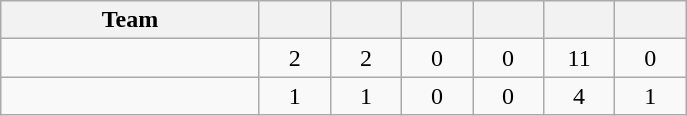<table class="wikitable" style="text-align:center;">
<tr>
<th width=165>Team</th>
<th width=40></th>
<th width=40></th>
<th width=40></th>
<th width=40></th>
<th width=40></th>
<th width=40></th>
</tr>
<tr>
<td align=left></td>
<td>2</td>
<td>2</td>
<td>0</td>
<td>0</td>
<td>11</td>
<td>0</td>
</tr>
<tr>
<td align=left></td>
<td>1</td>
<td>1</td>
<td>0</td>
<td>0</td>
<td>4</td>
<td>1</td>
</tr>
</table>
